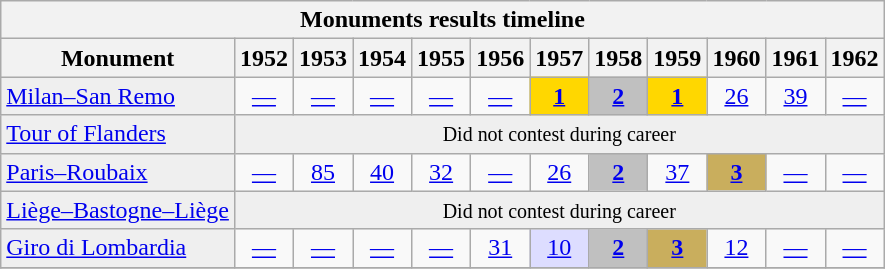<table class="wikitable">
<tr>
<th scope="col" colspan=12 align=center>Monuments results timeline</th>
</tr>
<tr>
<th>Monument</th>
<th scope="col">1952</th>
<th scope="col">1953</th>
<th scope="col">1954</th>
<th scope="col">1955</th>
<th scope="col">1956</th>
<th scope="col">1957</th>
<th scope="col">1958</th>
<th scope="col">1959</th>
<th scope="col">1960</th>
<th scope="col">1961</th>
<th scope="col">1962</th>
</tr>
<tr style="text-align:center;">
<td style="text-align:left; background:#efefef;"><a href='#'>Milan–San Remo</a></td>
<td><a href='#'>—</a></td>
<td><a href='#'>—</a></td>
<td><a href='#'>—</a></td>
<td><a href='#'>—</a></td>
<td><a href='#'>—</a></td>
<td style="text-align:center; background:gold;"><a href='#'><strong>1</strong></a></td>
<td style="text-align:center; background:#C0C0C0;"><a href='#'><strong>2</strong></a></td>
<td style="text-align:center; background:gold;"><a href='#'><strong>1</strong></a></td>
<td><a href='#'>26</a></td>
<td><a href='#'>39</a></td>
<td><a href='#'>—</a></td>
</tr>
<tr style="text-align:center;">
<td style="text-align:left; background:#efefef;"><a href='#'>Tour of Flanders</a></td>
<td style="text-align:center; background:#efefef;" colspan=11><small>Did not contest during career</small></td>
</tr>
<tr style="text-align:center;">
<td style="text-align:left; background:#efefef;"><a href='#'>Paris–Roubaix</a></td>
<td><a href='#'>—</a></td>
<td><a href='#'>85</a></td>
<td><a href='#'>40</a></td>
<td><a href='#'>32</a></td>
<td><a href='#'>—</a></td>
<td><a href='#'>26</a></td>
<td style="text-align:center; background:#C0C0C0;"><a href='#'><strong>2</strong></a></td>
<td><a href='#'>37</a></td>
<td style="background:#C9AE5D;"><a href='#'><strong>3</strong></a></td>
<td><a href='#'>—</a></td>
<td><a href='#'>—</a></td>
</tr>
<tr style="text-align:center;">
<td style="text-align:left; background:#efefef;"><a href='#'>Liège–Bastogne–Liège</a></td>
<td style="text-align:center; background:#efefef;" colspan=11><small>Did not contest during career</small></td>
</tr>
<tr style="text-align:center;">
<td style="text-align:left; background:#efefef;"><a href='#'>Giro di Lombardia</a></td>
<td><a href='#'>—</a></td>
<td><a href='#'>—</a></td>
<td><a href='#'>—</a></td>
<td><a href='#'>—</a></td>
<td><a href='#'>31</a></td>
<td style="background:#ddddff;"><a href='#'>10</a></td>
<td style="text-align:center; background:#C0C0C0;"><a href='#'><strong>2</strong></a></td>
<td style="background:#C9AE5D;"><a href='#'><strong>3</strong></a></td>
<td><a href='#'>12</a></td>
<td><a href='#'>—</a></td>
<td><a href='#'>—</a></td>
</tr>
<tr>
</tr>
</table>
